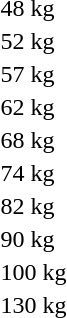<table>
<tr>
<td>48 kg<br></td>
<td></td>
<td></td>
<td></td>
</tr>
<tr>
<td>52 kg<br></td>
<td></td>
<td></td>
<td></td>
</tr>
<tr>
<td>57 kg<br></td>
<td></td>
<td></td>
<td></td>
</tr>
<tr>
<td>62 kg<br></td>
<td></td>
<td></td>
<td></td>
</tr>
<tr>
<td>68 kg<br></td>
<td></td>
<td></td>
<td></td>
</tr>
<tr>
<td>74 kg<br></td>
<td></td>
<td></td>
<td></td>
</tr>
<tr>
<td>82 kg<br></td>
<td></td>
<td></td>
<td></td>
</tr>
<tr>
<td>90 kg<br></td>
<td></td>
<td></td>
<td></td>
</tr>
<tr>
<td>100 kg<br></td>
<td></td>
<td></td>
<td></td>
</tr>
<tr>
<td>130 kg<br></td>
<td></td>
<td></td>
<td></td>
</tr>
</table>
